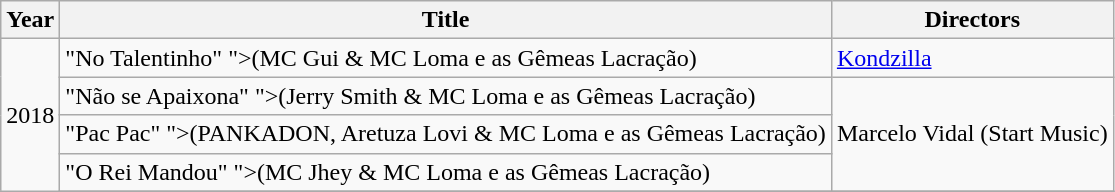<table class="wikitable">
<tr>
<th>Year</th>
<th>Title</th>
<th>Directors</th>
</tr>
<tr>
<td rowspan="11">2018</td>
<td>"No Talentinho" <span>">(MC Gui & MC Loma e as Gêmeas Lacração)</span></td>
<td><a href='#'>Kondzilla</a></td>
</tr>
<tr>
<td>"Não se Apaixona" <span>">(Jerry Smith & MC Loma e as Gêmeas Lacração)</span></td>
<td rowspan="3">Marcelo Vidal (Start Music)</td>
</tr>
<tr>
<td>"Pac Pac" <span>">(PANKADON, Aretuza Lovi & MC Loma e as Gêmeas Lacração)</span></td>
</tr>
<tr>
<td>"O Rei Mandou" <span>">(MC Jhey & MC Loma e as Gêmeas Lacração)</span></td>
</tr>
<tr>
</tr>
</table>
